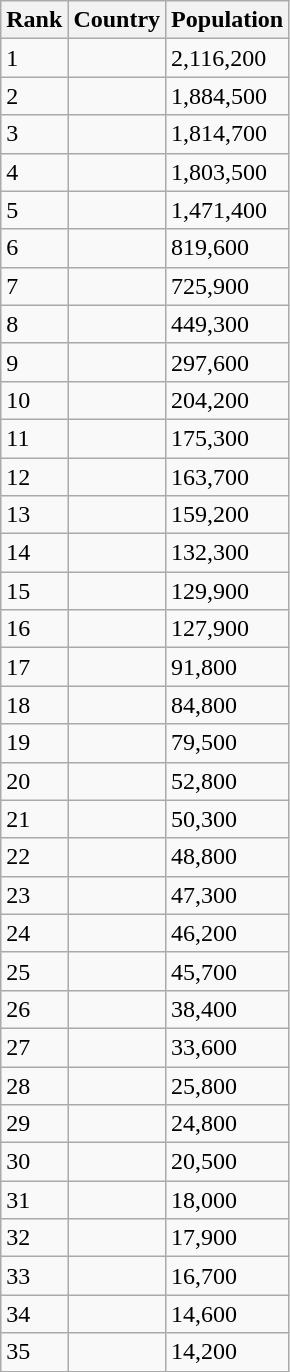<table class="wikitable sortable">
<tr>
<th>Rank</th>
<th>Country</th>
<th>Population</th>
</tr>
<tr>
<td>1</td>
<td></td>
<td>2,116,200</td>
</tr>
<tr>
<td>2</td>
<td></td>
<td>1,884,500</td>
</tr>
<tr>
<td>3</td>
<td></td>
<td>1,814,700</td>
</tr>
<tr>
<td>4</td>
<td></td>
<td>1,803,500</td>
</tr>
<tr>
<td>5</td>
<td></td>
<td>1,471,400</td>
</tr>
<tr>
<td>6</td>
<td></td>
<td>819,600</td>
</tr>
<tr>
<td>7</td>
<td></td>
<td>725,900</td>
</tr>
<tr>
<td>8</td>
<td></td>
<td>449,300</td>
</tr>
<tr>
<td>9</td>
<td></td>
<td>297,600</td>
</tr>
<tr>
<td>10</td>
<td></td>
<td>204,200</td>
</tr>
<tr>
<td>11</td>
<td></td>
<td>175,300</td>
</tr>
<tr>
<td>12</td>
<td></td>
<td>163,700</td>
</tr>
<tr>
<td>13</td>
<td></td>
<td>159,200</td>
</tr>
<tr>
<td>14</td>
<td></td>
<td>132,300</td>
</tr>
<tr>
<td>15</td>
<td></td>
<td>129,900</td>
</tr>
<tr>
<td>16</td>
<td></td>
<td>127,900</td>
</tr>
<tr>
<td>17</td>
<td></td>
<td>91,800</td>
</tr>
<tr>
<td>18</td>
<td></td>
<td>84,800</td>
</tr>
<tr>
<td>19</td>
<td></td>
<td>79,500</td>
</tr>
<tr>
<td>20</td>
<td></td>
<td>52,800</td>
</tr>
<tr>
<td>21</td>
<td></td>
<td>50,300</td>
</tr>
<tr>
<td>22</td>
<td></td>
<td>48,800</td>
</tr>
<tr>
<td>23</td>
<td></td>
<td>47,300</td>
</tr>
<tr>
<td>24</td>
<td></td>
<td>46,200</td>
</tr>
<tr>
<td>25</td>
<td></td>
<td>45,700</td>
</tr>
<tr>
<td>26</td>
<td></td>
<td>38,400</td>
</tr>
<tr>
<td>27</td>
<td></td>
<td>33,600</td>
</tr>
<tr>
<td>28</td>
<td></td>
<td>25,800</td>
</tr>
<tr>
<td>29</td>
<td></td>
<td>24,800</td>
</tr>
<tr>
<td>30</td>
<td></td>
<td>20,500</td>
</tr>
<tr>
<td>31</td>
<td></td>
<td>18,000</td>
</tr>
<tr>
<td>32</td>
<td></td>
<td>17,900</td>
</tr>
<tr>
<td>33</td>
<td></td>
<td>16,700</td>
</tr>
<tr>
<td>34</td>
<td></td>
<td>14,600</td>
</tr>
<tr>
<td>35</td>
<td></td>
<td>14,200</td>
</tr>
</table>
